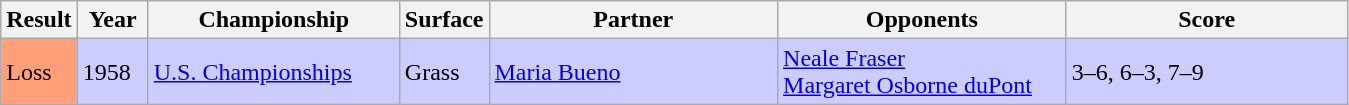<table class="sortable wikitable">
<tr>
<th style="width:40px">Result</th>
<th style="width:40px">Year</th>
<th style="width:160px">Championship</th>
<th style="width:50px">Surface</th>
<th style="width:185px">Partner</th>
<th style="width:185px">Opponents</th>
<th style="width:180px" class="unsortable">Score</th>
</tr>
<tr style="background:#ccf;">
<td style="background:#ffa07a;">Loss</td>
<td>1958</td>
<td><a href='#'>U.S. Championships</a></td>
<td>Grass</td>
<td> <a href='#'>Maria Bueno</a></td>
<td> <a href='#'>Neale Fraser</a> <br> <a href='#'>Margaret Osborne duPont</a></td>
<td>3–6, 6–3, 7–9</td>
</tr>
</table>
